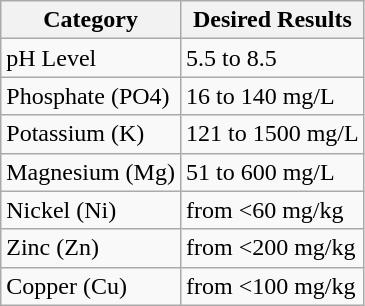<table class="wikitable">
<tr>
<th>Category</th>
<th>Desired Results</th>
</tr>
<tr>
<td>pH Level</td>
<td>5.5 to 8.5</td>
</tr>
<tr>
<td>Phosphate (PO4)</td>
<td>16 to 140 mg/L</td>
</tr>
<tr>
<td>Potassium (K)</td>
<td>121 to 1500 mg/L</td>
</tr>
<tr>
<td>Magnesium (Mg)</td>
<td>51 to 600 mg/L</td>
</tr>
<tr>
<td>Nickel (Ni)</td>
<td>from <60 mg/kg</td>
</tr>
<tr>
<td>Zinc (Zn)</td>
<td>from <200 mg/kg</td>
</tr>
<tr>
<td>Copper (Cu)</td>
<td>from <100 mg/kg</td>
</tr>
</table>
